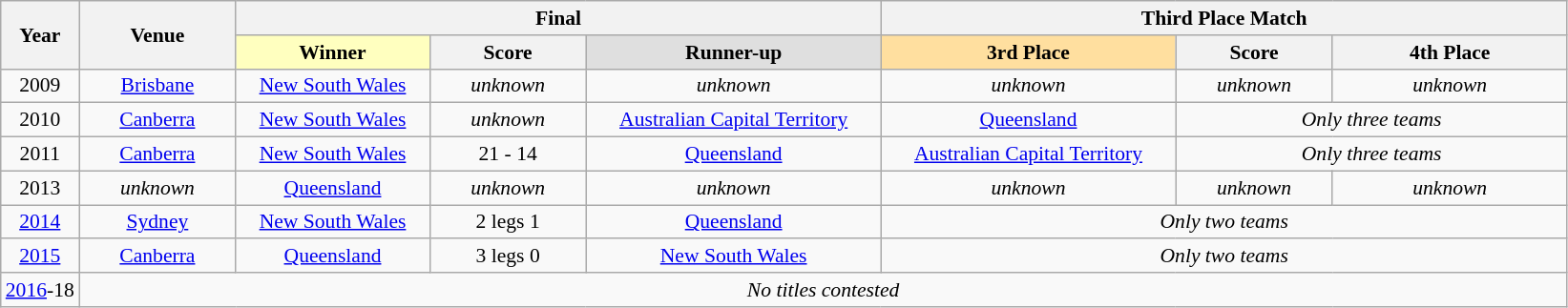<table class="wikitable" style="font-size: 90%; text-align: center;">
<tr>
<th rowspan="2" style="width:5%;">Year</th>
<th rowspan="2" style="width:10%;">Venue</th>
<th colspan="3">Final</th>
<th colspan="3">Third Place Match</th>
</tr>
<tr>
<td style="text-align:center;background:#ffffbf;"><strong>Winner</strong></td>
<th style="width:10%;">Score</th>
<td style="text-align:center; background:#dfdfdf;"><strong>Runner-up</strong></td>
<td style="text-align:center; background:#ffdf9f;"><strong>3rd Place</strong></td>
<th style="width:10%;">Score</th>
<th style="width:15%;">4th Place</th>
</tr>
<tr>
<td>2009</td>
<td><a href='#'>Brisbane</a></td>
<td><a href='#'>New South Wales</a></td>
<td><em>unknown</em></td>
<td><em>unknown</em></td>
<td><em>unknown</em></td>
<td><em>unknown</em></td>
<td><em>unknown</em></td>
</tr>
<tr>
<td>2010</td>
<td><a href='#'>Canberra</a></td>
<td><a href='#'>New South Wales</a></td>
<td><em>unknown</em></td>
<td><a href='#'>Australian Capital Territory</a></td>
<td><a href='#'>Queensland</a></td>
<td colspan=2><em>Only three teams</em></td>
</tr>
<tr>
<td>2011</td>
<td><a href='#'>Canberra</a></td>
<td><a href='#'>New South Wales</a></td>
<td>21 - 14</td>
<td><a href='#'>Queensland</a></td>
<td><a href='#'>Australian Capital Territory</a></td>
<td colspan=2><em>Only three teams</em></td>
</tr>
<tr>
<td>2013</td>
<td><em>unknown</em></td>
<td><a href='#'>Queensland</a></td>
<td><em>unknown</em></td>
<td><em>unknown</em></td>
<td><em>unknown</em></td>
<td><em>unknown</em></td>
<td><em>unknown</em></td>
</tr>
<tr>
<td><a href='#'>2014</a></td>
<td><a href='#'>Sydney</a></td>
<td><a href='#'>New South Wales</a></td>
<td>2 legs 1</td>
<td><a href='#'>Queensland</a></td>
<td colspan=3><em>Only two teams</em></td>
</tr>
<tr>
<td><a href='#'>2015</a></td>
<td><a href='#'>Canberra</a></td>
<td><a href='#'>Queensland</a></td>
<td>3 legs 0</td>
<td><a href='#'>New South Wales</a></td>
<td colspan=3><em>Only two teams</em></td>
</tr>
<tr>
<td><a href='#'>2016</a>-18</td>
<td colspan=8 rowspan=2><em>No titles contested</em></td>
</tr>
</table>
